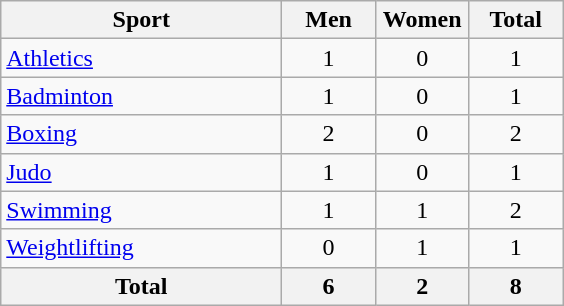<table class="wikitable sortable" style="text-align:center;">
<tr>
<th width=180>Sport</th>
<th width=55>Men</th>
<th width=55>Women</th>
<th width=55>Total</th>
</tr>
<tr>
<td align=left><a href='#'>Athletics</a></td>
<td>1</td>
<td>0</td>
<td>1</td>
</tr>
<tr>
<td align=left><a href='#'>Badminton</a></td>
<td>1</td>
<td>0</td>
<td>1</td>
</tr>
<tr>
<td align=left><a href='#'>Boxing</a></td>
<td>2</td>
<td>0</td>
<td>2</td>
</tr>
<tr>
<td align=left><a href='#'>Judo</a></td>
<td>1</td>
<td>0</td>
<td>1</td>
</tr>
<tr>
<td align=left><a href='#'>Swimming</a></td>
<td>1</td>
<td>1</td>
<td>2</td>
</tr>
<tr>
<td align=left><a href='#'>Weightlifting</a></td>
<td>0</td>
<td>1</td>
<td>1</td>
</tr>
<tr>
<th>Total</th>
<th>6</th>
<th>2</th>
<th>8</th>
</tr>
</table>
